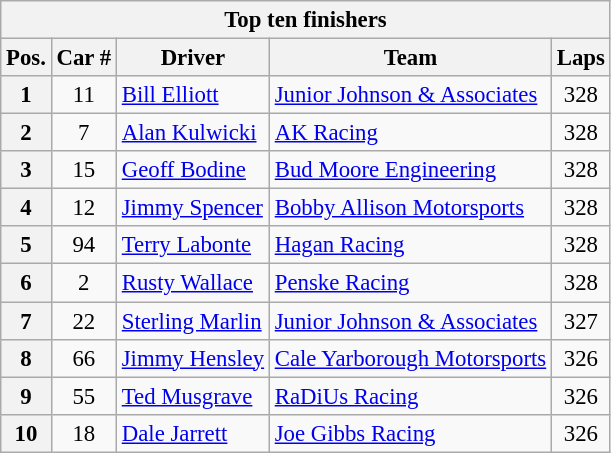<table class="wikitable" style="font-size:95%;">
<tr>
<th colspan=9>Top ten finishers</th>
</tr>
<tr>
<th>Pos.</th>
<th>Car #</th>
<th>Driver</th>
<th>Team</th>
<th>Laps</th>
</tr>
<tr>
<th>1</th>
<td align=center>11</td>
<td><a href='#'>Bill Elliott</a></td>
<td><a href='#'>Junior Johnson & Associates</a></td>
<td align=center>328</td>
</tr>
<tr>
<th>2</th>
<td align=center>7</td>
<td><a href='#'>Alan Kulwicki</a></td>
<td><a href='#'>AK Racing</a></td>
<td align=center>328</td>
</tr>
<tr>
<th>3</th>
<td align=center>15</td>
<td><a href='#'>Geoff Bodine</a></td>
<td><a href='#'>Bud Moore Engineering</a></td>
<td align=center>328</td>
</tr>
<tr>
<th>4</th>
<td align=center>12</td>
<td><a href='#'>Jimmy Spencer</a></td>
<td><a href='#'>Bobby Allison Motorsports</a></td>
<td align=center>328</td>
</tr>
<tr>
<th>5</th>
<td align=center>94</td>
<td><a href='#'>Terry Labonte</a></td>
<td><a href='#'>Hagan Racing</a></td>
<td align=center>328</td>
</tr>
<tr>
<th>6</th>
<td align=center>2</td>
<td><a href='#'>Rusty Wallace</a></td>
<td><a href='#'>Penske Racing</a></td>
<td align=center>328</td>
</tr>
<tr>
<th>7</th>
<td align=center>22</td>
<td><a href='#'>Sterling Marlin</a></td>
<td><a href='#'>Junior Johnson & Associates</a></td>
<td align=center>327</td>
</tr>
<tr>
<th>8</th>
<td align=center>66</td>
<td><a href='#'>Jimmy Hensley</a></td>
<td><a href='#'>Cale Yarborough Motorsports</a></td>
<td align=center>326</td>
</tr>
<tr>
<th>9</th>
<td align=center>55</td>
<td><a href='#'>Ted Musgrave</a></td>
<td><a href='#'>RaDiUs Racing</a></td>
<td align=center>326</td>
</tr>
<tr>
<th>10</th>
<td align=center>18</td>
<td><a href='#'>Dale Jarrett</a></td>
<td><a href='#'>Joe Gibbs Racing</a></td>
<td align=center>326</td>
</tr>
</table>
